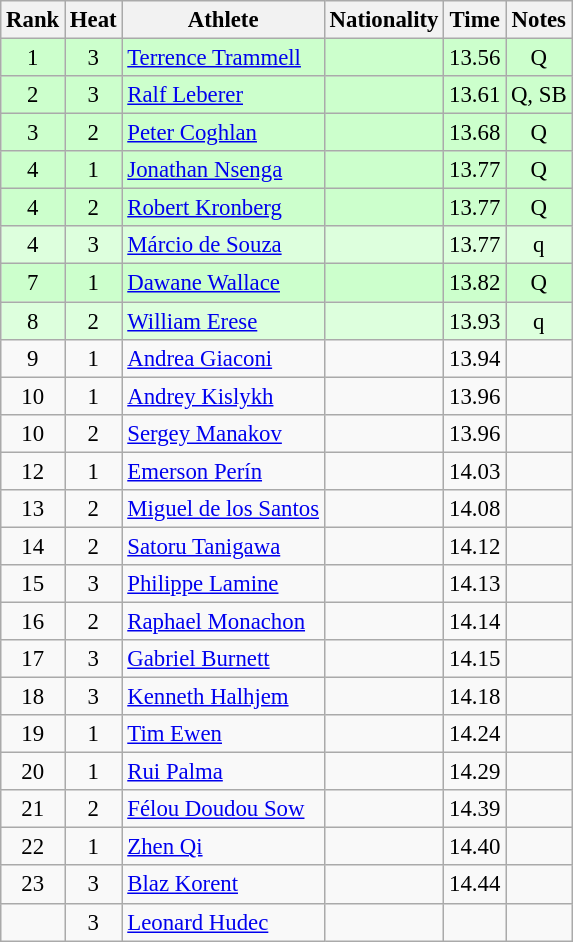<table class="wikitable sortable" style="text-align:center;font-size:95%">
<tr>
<th>Rank</th>
<th>Heat</th>
<th>Athlete</th>
<th>Nationality</th>
<th>Time</th>
<th>Notes</th>
</tr>
<tr bgcolor=ccffcc>
<td>1</td>
<td>3</td>
<td align="left"><a href='#'>Terrence Trammell</a></td>
<td align=left></td>
<td>13.56</td>
<td>Q</td>
</tr>
<tr bgcolor=ccffcc>
<td>2</td>
<td>3</td>
<td align="left"><a href='#'>Ralf Leberer</a></td>
<td align=left></td>
<td>13.61</td>
<td>Q, SB</td>
</tr>
<tr bgcolor=ccffcc>
<td>3</td>
<td>2</td>
<td align="left"><a href='#'>Peter Coghlan</a></td>
<td align=left></td>
<td>13.68</td>
<td>Q</td>
</tr>
<tr bgcolor=ccffcc>
<td>4</td>
<td>1</td>
<td align="left"><a href='#'>Jonathan Nsenga</a></td>
<td align=left></td>
<td>13.77</td>
<td>Q</td>
</tr>
<tr bgcolor=ccffcc>
<td>4</td>
<td>2</td>
<td align="left"><a href='#'>Robert Kronberg</a></td>
<td align=left></td>
<td>13.77</td>
<td>Q</td>
</tr>
<tr bgcolor=ddffdd>
<td>4</td>
<td>3</td>
<td align="left"><a href='#'>Márcio de Souza</a></td>
<td align=left></td>
<td>13.77</td>
<td>q</td>
</tr>
<tr bgcolor=ccffcc>
<td>7</td>
<td>1</td>
<td align="left"><a href='#'>Dawane Wallace</a></td>
<td align=left></td>
<td>13.82</td>
<td>Q</td>
</tr>
<tr bgcolor=ddffdd>
<td>8</td>
<td>2</td>
<td align="left"><a href='#'>William Erese</a></td>
<td align=left></td>
<td>13.93</td>
<td>q</td>
</tr>
<tr>
<td>9</td>
<td>1</td>
<td align="left"><a href='#'>Andrea Giaconi</a></td>
<td align=left></td>
<td>13.94</td>
<td></td>
</tr>
<tr>
<td>10</td>
<td>1</td>
<td align="left"><a href='#'>Andrey Kislykh</a></td>
<td align=left></td>
<td>13.96</td>
<td></td>
</tr>
<tr>
<td>10</td>
<td>2</td>
<td align="left"><a href='#'>Sergey Manakov</a></td>
<td align=left></td>
<td>13.96</td>
<td></td>
</tr>
<tr>
<td>12</td>
<td>1</td>
<td align="left"><a href='#'>Emerson Perín</a></td>
<td align=left></td>
<td>14.03</td>
<td></td>
</tr>
<tr>
<td>13</td>
<td>2</td>
<td align="left"><a href='#'>Miguel de los Santos</a></td>
<td align=left></td>
<td>14.08</td>
<td></td>
</tr>
<tr>
<td>14</td>
<td>2</td>
<td align="left"><a href='#'>Satoru Tanigawa</a></td>
<td align=left></td>
<td>14.12</td>
<td></td>
</tr>
<tr>
<td>15</td>
<td>3</td>
<td align="left"><a href='#'>Philippe Lamine</a></td>
<td align=left></td>
<td>14.13</td>
<td></td>
</tr>
<tr>
<td>16</td>
<td>2</td>
<td align="left"><a href='#'>Raphael Monachon</a></td>
<td align=left></td>
<td>14.14</td>
<td></td>
</tr>
<tr>
<td>17</td>
<td>3</td>
<td align="left"><a href='#'>Gabriel Burnett</a></td>
<td align=left></td>
<td>14.15</td>
<td></td>
</tr>
<tr>
<td>18</td>
<td>3</td>
<td align="left"><a href='#'>Kenneth Halhjem</a></td>
<td align=left></td>
<td>14.18</td>
<td></td>
</tr>
<tr>
<td>19</td>
<td>1</td>
<td align="left"><a href='#'>Tim Ewen</a></td>
<td align=left></td>
<td>14.24</td>
<td></td>
</tr>
<tr>
<td>20</td>
<td>1</td>
<td align="left"><a href='#'>Rui Palma</a></td>
<td align=left></td>
<td>14.29</td>
<td></td>
</tr>
<tr>
<td>21</td>
<td>2</td>
<td align="left"><a href='#'>Félou Doudou Sow</a></td>
<td align=left></td>
<td>14.39</td>
<td></td>
</tr>
<tr>
<td>22</td>
<td>1</td>
<td align="left"><a href='#'>Zhen Qi</a></td>
<td align=left></td>
<td>14.40</td>
<td></td>
</tr>
<tr>
<td>23</td>
<td>3</td>
<td align="left"><a href='#'>Blaz Korent</a></td>
<td align=left></td>
<td>14.44</td>
<td></td>
</tr>
<tr>
<td></td>
<td>3</td>
<td align="left"><a href='#'>Leonard Hudec</a></td>
<td align=left></td>
<td></td>
<td></td>
</tr>
</table>
